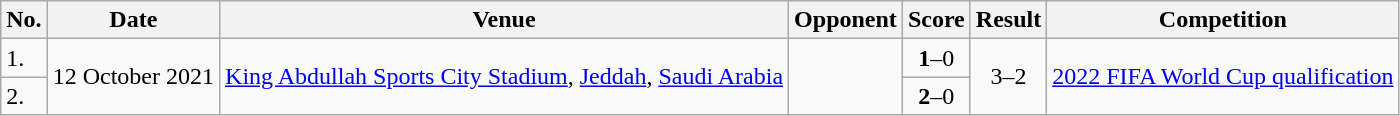<table class="wikitable">
<tr>
<th>No.</th>
<th>Date</th>
<th>Venue</th>
<th>Opponent</th>
<th>Score</th>
<th>Result</th>
<th>Competition</th>
</tr>
<tr>
<td>1.</td>
<td rowspan="2">12 October 2021</td>
<td rowspan="2"><a href='#'>King Abdullah Sports City Stadium</a>, <a href='#'>Jeddah</a>, <a href='#'>Saudi Arabia</a></td>
<td rowspan="2"></td>
<td align=center><strong>1</strong>–0</td>
<td rowspan="2" align="center">3–2</td>
<td rowspan="3"><a href='#'>2022 FIFA World Cup qualification</a></td>
</tr>
<tr>
<td>2.</td>
<td align=center><strong>2</strong>–0</td>
</tr>
</table>
